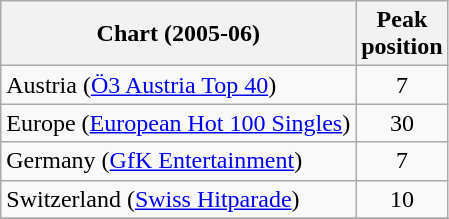<table class="wikitable sortable">
<tr>
<th align="center">Chart (2005-06)</th>
<th align="center">Peak<br>position</th>
</tr>
<tr>
<td align="left">Austria (<a href='#'>Ö3 Austria Top 40</a>)</td>
<td align="center">7</td>
</tr>
<tr>
<td align="left">Europe (<a href='#'>European Hot 100 Singles</a>)</td>
<td align="center">30</td>
</tr>
<tr>
<td align="left">Germany (<a href='#'>GfK Entertainment</a>)</td>
<td align="center">7</td>
</tr>
<tr>
<td align="left">Switzerland (<a href='#'>Swiss Hitparade</a>)</td>
<td align="center">10</td>
</tr>
<tr>
</tr>
</table>
